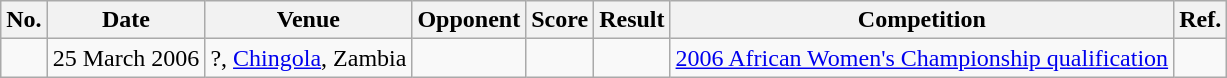<table class="wikitable">
<tr>
<th>No.</th>
<th>Date</th>
<th>Venue</th>
<th>Opponent</th>
<th>Score</th>
<th>Result</th>
<th>Competition</th>
<th>Ref.</th>
</tr>
<tr>
<td></td>
<td>25 March 2006</td>
<td>?, <a href='#'>Chingola</a>, Zambia</td>
<td></td>
<td></td>
<td></td>
<td><a href='#'>2006 African Women's Championship qualification</a></td>
<td></td>
</tr>
</table>
